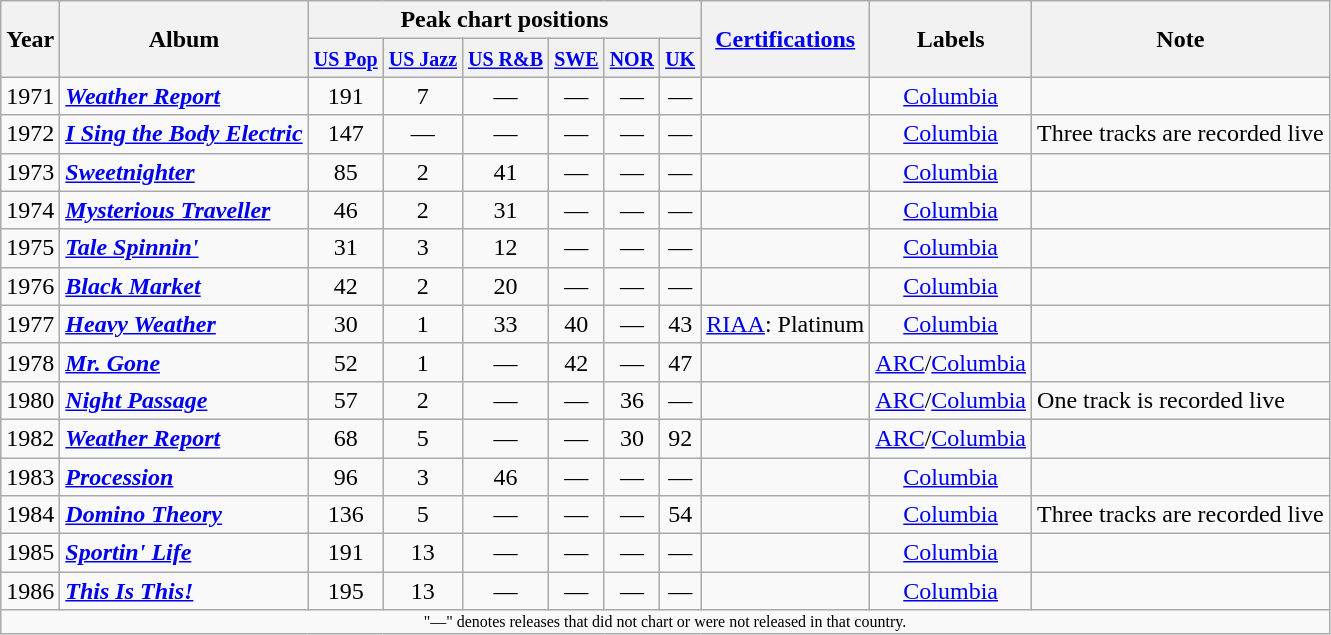<table class="wikitable">
<tr>
<th rowspan="2">Year</th>
<th rowspan="2">Album</th>
<th colspan="6">Peak chart positions</th>
<th rowspan="2"><a href='#'>Certifications</a></th>
<th rowspan="2">Labels</th>
<th rowspan="2">Note</th>
</tr>
<tr>
<th><small><a href='#'>US Pop</a></small><br></th>
<th><small><a href='#'>US Jazz</a></small><br></th>
<th><small><a href='#'>US R&B</a></small><br></th>
<th><small><a href='#'>SWE</a></small><br></th>
<th><small><a href='#'>NOR</a></small><br></th>
<th><small><a href='#'>UK</a></small><br></th>
</tr>
<tr>
<td>1971</td>
<td><strong><em><a href='#'>Weather Report</a></em></strong></td>
<td align="center">191</td>
<td align="center">7</td>
<td align="center">—</td>
<td align="center">—</td>
<td align="center">—</td>
<td align="center">—</td>
<td align="center"></td>
<td align="center"><a href='#'>Columbia</a></td>
<td></td>
</tr>
<tr>
<td>1972</td>
<td><strong><em><a href='#'>I Sing the Body Electric</a></em></strong></td>
<td align="center">147</td>
<td align="center">—</td>
<td align="center">—</td>
<td align="center">—</td>
<td align="center">—</td>
<td align="center">—</td>
<td align="center"></td>
<td align="center"><a href='#'>Columbia</a></td>
<td>Three tracks are recorded live</td>
</tr>
<tr>
<td>1973</td>
<td><strong><em><a href='#'>Sweetnighter</a></em></strong></td>
<td align="center">85</td>
<td align="center">2</td>
<td align="center">41</td>
<td align="center">—</td>
<td align="center">—</td>
<td align="center">—</td>
<td align="center"></td>
<td align="center"><a href='#'>Columbia</a></td>
<td></td>
</tr>
<tr>
<td>1974</td>
<td><strong><em><a href='#'>Mysterious Traveller</a></em></strong></td>
<td align="center">46</td>
<td align="center">2</td>
<td align="center">31</td>
<td align="center">—</td>
<td align="center">—</td>
<td align="center">—</td>
<td align="center"></td>
<td align="center"><a href='#'>Columbia</a></td>
<td></td>
</tr>
<tr>
<td>1975</td>
<td><strong><em><a href='#'>Tale Spinnin'</a></em></strong></td>
<td align="center">31</td>
<td align="center">3</td>
<td align="center">12</td>
<td align="center">—</td>
<td align="center">—</td>
<td align="center">—</td>
<td align="center"></td>
<td align="center"><a href='#'>Columbia</a></td>
<td></td>
</tr>
<tr>
<td>1976</td>
<td><strong><em><a href='#'>Black Market</a></em></strong></td>
<td align="center">42</td>
<td align="center">2</td>
<td align="center">20</td>
<td align="center">—</td>
<td align="center">—</td>
<td align="center">—</td>
<td align="center"></td>
<td align="center"><a href='#'>Columbia</a></td>
<td></td>
</tr>
<tr>
<td>1977</td>
<td><strong><em><a href='#'>Heavy Weather</a></em></strong></td>
<td align="center">30</td>
<td align="center">1</td>
<td align="center">33</td>
<td align="center">40</td>
<td align="center">—</td>
<td align="center">43</td>
<td><a href='#'>RIAA</a>: Platinum</td>
<td align="center"><a href='#'>Columbia</a></td>
<td></td>
</tr>
<tr>
<td>1978</td>
<td><strong><em><a href='#'>Mr. Gone</a></em></strong></td>
<td align="center">52</td>
<td align="center">1</td>
<td align="center">—</td>
<td align="center">42</td>
<td align="center">—</td>
<td align="center">47</td>
<td align="center"></td>
<td align="center"><a href='#'>ARC</a>/<a href='#'>Columbia</a></td>
<td></td>
</tr>
<tr>
<td>1980</td>
<td><strong><em><a href='#'>Night Passage</a></em></strong></td>
<td align="center">57</td>
<td align="center">2</td>
<td align="center">—</td>
<td align="center">—</td>
<td align="center">36</td>
<td align="center">—</td>
<td></td>
<td align="center"><a href='#'>ARC</a>/<a href='#'>Columbia</a></td>
<td>One track is recorded live</td>
</tr>
<tr>
<td>1982</td>
<td><strong><em><a href='#'>Weather Report</a></em></strong></td>
<td align="center">68</td>
<td align="center">5</td>
<td align="center">—</td>
<td align="center">—</td>
<td align="center">30</td>
<td align="center">92</td>
<td></td>
<td align="center"><a href='#'>ARC</a>/<a href='#'>Columbia</a></td>
<td></td>
</tr>
<tr>
<td>1983</td>
<td><strong><em><a href='#'>Procession</a></em></strong></td>
<td align="center">96</td>
<td align="center">3</td>
<td align="center">46</td>
<td align="center">—</td>
<td align="center">—</td>
<td align="center">—</td>
<td></td>
<td align="center"><a href='#'>Columbia</a></td>
<td></td>
</tr>
<tr>
<td>1984</td>
<td><strong><em><a href='#'>Domino Theory</a></em></strong></td>
<td align="center">136</td>
<td align="center">5</td>
<td align="center">—</td>
<td align="center">—</td>
<td align="center">—</td>
<td align="center">54</td>
<td></td>
<td align="center"><a href='#'>Columbia</a></td>
<td>Three tracks are recorded live</td>
</tr>
<tr>
<td>1985</td>
<td><strong><em><a href='#'>Sportin' Life</a></em></strong></td>
<td align="center">191</td>
<td align="center">13</td>
<td align="center">—</td>
<td align="center">—</td>
<td align="center">—</td>
<td align="center">—</td>
<td></td>
<td align="center"><a href='#'>Columbia</a></td>
<td></td>
</tr>
<tr>
<td>1986</td>
<td><strong><em><a href='#'>This Is This!</a></em></strong></td>
<td align="center">195</td>
<td align="center">13</td>
<td align="center">—</td>
<td align="center">—</td>
<td align="center">—</td>
<td align="center">—</td>
<td></td>
<td align="center"><a href='#'>Columbia</a></td>
<td></td>
</tr>
<tr>
<td colspan="11" style="font-size: 8pt; text-align: center">"—" denotes releases that did not chart or were not released in that country.</td>
</tr>
</table>
